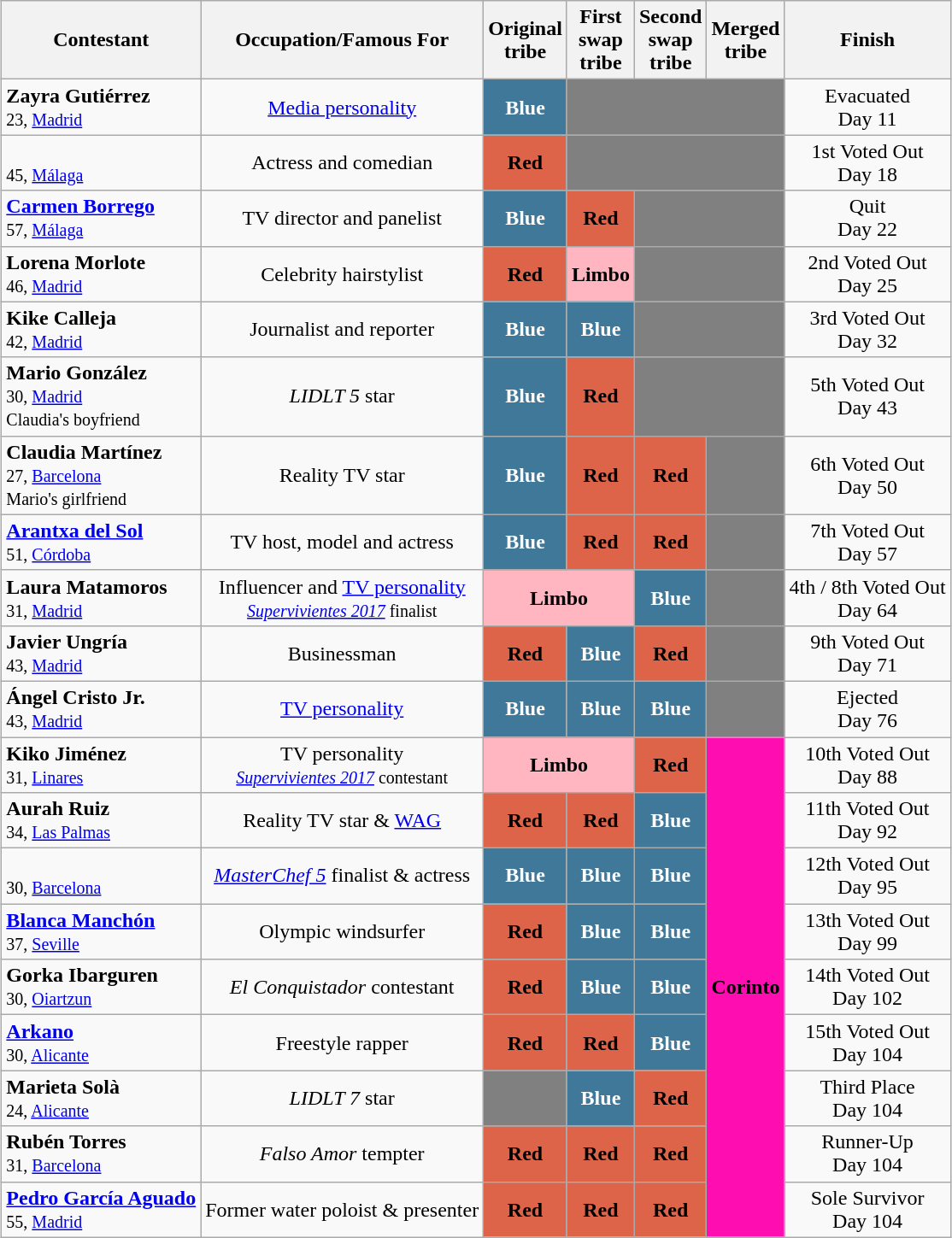<table class="wikitable" style="margin:auto; text-align:center">
<tr>
<th>Contestant</th>
<th>Occupation/Famous For</th>
<th>Original<br>tribe</th>
<th>First<br>swap<br>tribe</th>
<th>Second<br>swap<br>tribe</th>
<th>Merged<br>tribe</th>
<th>Finish</th>
</tr>
<tr>
<td align="left"><strong>Zayra Gutiérrez</strong><br><small>23, <a href='#'>Madrid</a></small></td>
<td><a href='#'>Media personality</a></td>
<td style="background:#407899; color:White"><strong>Blue</strong></td>
<td colspan=3 style="background:grey;"></td>
<td>Evacuated<br>Day 11</td>
</tr>
<tr>
<td align="left"><strong></strong><br><small>45, <a href='#'>Málaga</a></small></td>
<td>Actress and comedian</td>
<td style="background:#DE6449"><strong>Red</strong></td>
<td colspan=3 style="background:grey;"></td>
<td>1st Voted Out<br>Day 18</td>
</tr>
<tr>
<td align="left"><strong><a href='#'>Carmen Borrego</a></strong><br><small>57, <a href='#'>Málaga</a></small></td>
<td>TV director and panelist</td>
<td style="background:#407899; color:White"><strong>Blue</strong></td>
<td style="background:#DE6449"><strong>Red</strong></td>
<td colspan=2 style="background:grey;"></td>
<td>Quit<br>Day 22</td>
</tr>
<tr>
<td align="left"><strong>Lorena Morlote</strong><br><small>46, <a href='#'>Madrid</a></small></td>
<td>Celebrity hairstylist</td>
<td style="background:#DE6449"><strong>Red</strong></td>
<td style="background:lightpink"><strong>Limbo</strong></td>
<td colspan=2 style="background:grey;"></td>
<td>2nd Voted Out<br>Day 25</td>
</tr>
<tr>
<td align="left"><strong>Kike Calleja</strong><br><small>42, <a href='#'>Madrid</a></small></td>
<td>Journalist and reporter</td>
<td style="background:#407899; color:White"><strong>Blue</strong></td>
<td style="background:#407899; color:White"><strong>Blue</strong></td>
<td colspan=2 style="background:grey;"></td>
<td>3rd Voted Out<br>Day 32</td>
</tr>
<tr>
<td align="left"><strong>Mario González</strong><br><small>30, <a href='#'>Madrid</a><br>Claudia's boyfriend</small></td>
<td><em>LIDLT 5</em> star</td>
<td style="background:#407899; color:White"><strong>Blue</strong></td>
<td style="background:#DE6449"><strong>Red</strong></td>
<td colspan=2 style="background:grey;"></td>
<td>5th Voted Out<br>Day 43</td>
</tr>
<tr>
<td align="left"><strong>Claudia Martínez</strong><br><small>27, <a href='#'>Barcelona</a><br>Mario's girlfriend</small></td>
<td>Reality TV star</td>
<td style="background:#407899; color:White"><strong>Blue</strong></td>
<td style="background:#DE6449"><strong>Red</strong></td>
<td style="background:#DE6449"><strong>Red</strong></td>
<td style="background:grey;"></td>
<td>6th Voted Out<br>Day 50</td>
</tr>
<tr>
<td align="left"><strong><a href='#'>Arantxa del Sol</a></strong><br><small>51, <a href='#'>Córdoba</a></small></td>
<td>TV host, model and actress</td>
<td style="background:#407899; color:White"><strong>Blue</strong></td>
<td style="background:#DE6449"><strong>Red</strong></td>
<td style="background:#DE6449"><strong>Red</strong></td>
<td style="background:grey;"></td>
<td>7th Voted Out<br>Day 57</td>
</tr>
<tr>
<td align="left"><strong>Laura Matamoros</strong><br><small>31, <a href='#'>Madrid</a></small></td>
<td>Influencer and <a href='#'>TV personality</a><br><small><em><a href='#'>Supervivientes 2017</a></em> finalist</small></td>
<td colspan=2 style="background:lightpink"><strong>Limbo</strong></td>
<td style="background:#407899; color:White"><strong>Blue</strong></td>
<td style="background:grey;"></td>
<td>4th / 8th Voted Out <br> Day 64</td>
</tr>
<tr>
<td align="left"><strong>Javier Ungría</strong><br><small>43, <a href='#'>Madrid</a></small></td>
<td>Businessman</td>
<td style="background:#DE6449"><strong>Red</strong></td>
<td style="background:#407899; color:White"><strong>Blue</strong></td>
<td style="background:#DE6449"><strong>Red</strong></td>
<td style="background:grey;"></td>
<td>9th Voted Out<br>Day 71</td>
</tr>
<tr>
<td align="left"><strong>Ángel Cristo Jr.</strong><br><small>43, <a href='#'>Madrid</a></small></td>
<td><a href='#'>TV personality</a></td>
<td style="background:#407899; color:White"><strong>Blue</strong></td>
<td style="background:#407899; color:White"><strong>Blue</strong></td>
<td style="background:#407899; color:White"><strong>Blue</strong></td>
<td style="background:grey;"></td>
<td>Ejected<br>Day 76</td>
</tr>
<tr>
<td align="left"><strong>Kiko Jiménez</strong><br><small>31, <a href='#'>Linares</a></small></td>
<td>TV personality<br><small><em><a href='#'>Supervivientes 2017</a></em> contestant</small></td>
<td colspan=2 style="background:lightpink"><strong>Limbo</strong></td>
<td style="background:#DE6449"><strong>Red</strong></td>
<td bgcolor="#FE0EB" rowspan="10"><strong>Corinto</strong></td>
<td>10th Voted Out<br>Day 88</td>
</tr>
<tr>
<td align="left"><strong>Aurah Ruiz</strong><br><small>34, <a href='#'>Las Palmas</a></small></td>
<td>Reality TV star & <a href='#'>WAG</a></td>
<td style="background:#DE6449"><strong>Red</strong></td>
<td style="background:#DE6449"><strong>Red</strong></td>
<td style="background:#407899; color:White"><strong>Blue</strong></td>
<td>11th Voted Out<br>Day 92</td>
</tr>
<tr>
<td align="left"><strong></strong><br><small>30, <a href='#'>Barcelona</a></small></td>
<td><em><a href='#'>MasterChef 5</a></em> finalist & actress</td>
<td style="background:#407899; color:White"><strong>Blue</strong></td>
<td style="background:#407899; color:White"><strong>Blue</strong></td>
<td style="background:#407899; color:White"><strong>Blue</strong></td>
<td>12th Voted Out<br>Day 95</td>
</tr>
<tr>
<td align="left"><strong><a href='#'>Blanca Manchón</a></strong><br><small>37, <a href='#'>Seville</a></small></td>
<td>Olympic windsurfer</td>
<td style="background:#DE6449"><strong>Red</strong></td>
<td style="background:#407899; color:White"><strong>Blue</strong></td>
<td style="background:#407899; color:White"><strong>Blue</strong></td>
<td>13th Voted Out<br>Day 99</td>
</tr>
<tr>
<td align="left"><strong>Gorka Ibarguren</strong><br><small>30, <a href='#'>Oiartzun</a></small></td>
<td><em>El Conquistador</em> contestant</td>
<td style="background:#DE6449"><strong>Red</strong></td>
<td style="background:#407899; color:White"><strong>Blue</strong></td>
<td style="background:#407899; color:White"><strong>Blue</strong></td>
<td>14th Voted Out<br>Day 102</td>
</tr>
<tr>
<td align="left"><strong><a href='#'>Arkano</a></strong><br><small>30, <a href='#'>Alicante</a></small></td>
<td>Freestyle rapper</td>
<td style="background:#DE6449"><strong>Red</strong></td>
<td style="background:#DE6449"><strong>Red</strong></td>
<td style="background:#407899; color:White"><strong>Blue</strong></td>
<td>15th Voted Out<br>Day 104</td>
</tr>
<tr>
<td align="left"><strong>Marieta Solà</strong><br><small>24, <a href='#'>Alicante</a></small></td>
<td><em>LIDLT 7</em> star</td>
<td style="background:grey;"></td>
<td style="background:#407899; color:White"><strong>Blue</strong></td>
<td style="background:#DE6449"><strong>Red</strong></td>
<td>Third Place<br>Day 104</td>
</tr>
<tr>
<td align="left"><strong>Rubén Torres</strong><br><small>31, <a href='#'>Barcelona</a></small></td>
<td><em>Falso Amor</em> tempter</td>
<td style="background:#DE6449"><strong>Red</strong></td>
<td style="background:#DE6449"><strong>Red</strong></td>
<td style="background:#DE6449"><strong>Red</strong></td>
<td>Runner-Up<br>Day 104</td>
</tr>
<tr>
<td align="left"><strong><a href='#'>Pedro García Aguado</a></strong><br><small>55, <a href='#'>Madrid</a></small></td>
<td>Former water poloist & presenter</td>
<td style="background:#DE6449"><strong>Red</strong></td>
<td style="background:#DE6449"><strong>Red</strong></td>
<td style="background:#DE6449"><strong>Red</strong></td>
<td>Sole Survivor<br>Day 104</td>
</tr>
</table>
